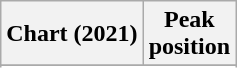<table class="wikitable sortable plainrowheaders" style="text-align:center">
<tr>
<th scope="col">Chart (2021)</th>
<th scope="col">Peak<br>position</th>
</tr>
<tr>
</tr>
<tr>
</tr>
</table>
